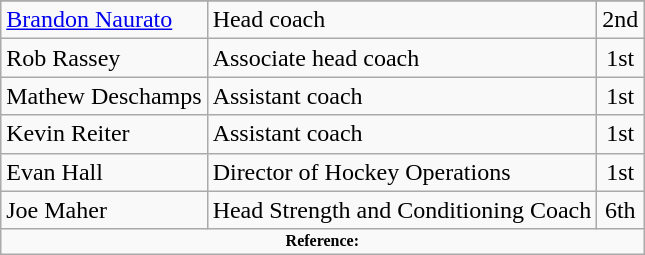<table class="wikitable">
<tr>
</tr>
<tr>
<td><a href='#'>Brandon Naurato</a></td>
<td>Head coach</td>
<td align=center>2nd</td>
</tr>
<tr>
<td>Rob Rassey</td>
<td>Associate head coach</td>
<td align=center>1st</td>
</tr>
<tr>
<td>Mathew Deschamps</td>
<td>Assistant coach</td>
<td align=center>1st</td>
</tr>
<tr>
<td>Kevin Reiter</td>
<td>Assistant coach</td>
<td align=center>1st</td>
</tr>
<tr>
<td>Evan Hall</td>
<td>Director of Hockey Operations</td>
<td align=center>1st</td>
</tr>
<tr>
<td>Joe Maher</td>
<td>Head Strength and Conditioning Coach</td>
<td align=center>6th</td>
</tr>
<tr>
<td colspan="4"  style="font-size:8pt; text-align:center;"><strong>Reference:</strong></td>
</tr>
</table>
